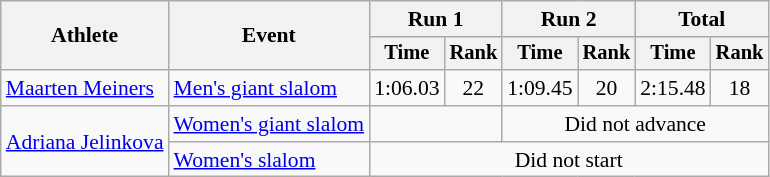<table class=wikitable style=text-align:center;font-size:90%>
<tr>
<th rowspan=2>Athlete</th>
<th rowspan=2>Event</th>
<th colspan=2>Run 1</th>
<th colspan=2>Run 2</th>
<th colspan=2>Total</th>
</tr>
<tr style=font-size:95%>
<th>Time</th>
<th>Rank</th>
<th>Time</th>
<th>Rank</th>
<th>Time</th>
<th>Rank</th>
</tr>
<tr>
<td align=left><a href='#'>Maarten Meiners</a></td>
<td align=left><a href='#'>Men's giant slalom</a></td>
<td>1:06.03</td>
<td>22</td>
<td>1:09.45</td>
<td>20</td>
<td>2:15.48</td>
<td>18</td>
</tr>
<tr>
<td align=left rowspan=2><a href='#'>Adriana Jelinkova</a></td>
<td align=left><a href='#'>Women's giant slalom</a></td>
<td colspan=2></td>
<td colspan=4>Did not advance</td>
</tr>
<tr>
<td align=left><a href='#'>Women's slalom</a></td>
<td colspan=6>Did not start</td>
</tr>
</table>
